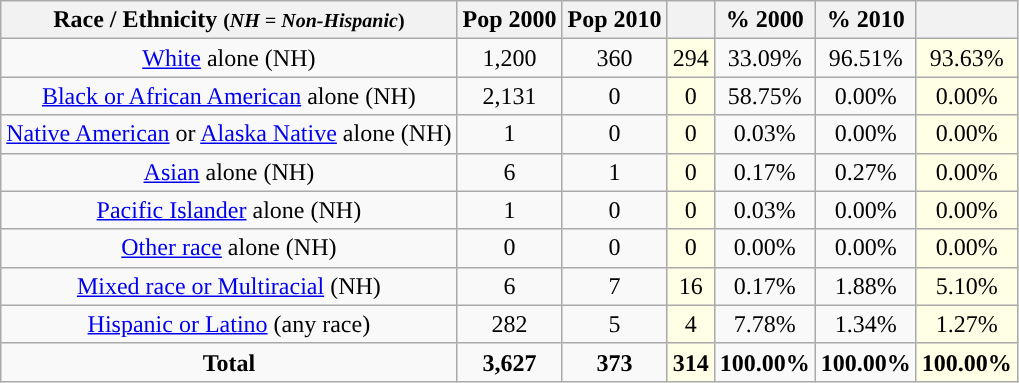<table class="wikitable" style="text-align:center;">
<tr>
<th>Race / Ethnicity <small>(<em>NH = Non-Hispanic</em>)</small></th>
<th>Pop 2000</th>
<th>Pop 2010</th>
<th></th>
<th>% 2000</th>
<th>% 2010</th>
<th></th>
</tr>
<tr>
<td><a href='#'>White</a> alone (NH)</td>
<td>1,200</td>
<td>360</td>
<td style='background: #ffffe6;'>294</td>
<td>33.09%</td>
<td>96.51%</td>
<td style='background: #ffffe6;'>93.63%</td>
</tr>
<tr>
<td><a href='#'>Black or African American</a> alone (NH)</td>
<td>2,131</td>
<td>0</td>
<td style='background: #ffffe6;'>0</td>
<td>58.75%</td>
<td>0.00%</td>
<td style='background: #ffffe6;'>0.00%</td>
</tr>
<tr>
<td><a href='#'>Native American</a> or <a href='#'>Alaska Native</a> alone (NH)</td>
<td>1</td>
<td>0</td>
<td style='background: #ffffe6;'>0</td>
<td>0.03%</td>
<td>0.00%</td>
<td style='background: #ffffe6;'>0.00%</td>
</tr>
<tr>
<td><a href='#'>Asian</a> alone (NH)</td>
<td>6</td>
<td>1</td>
<td style='background: #ffffe6;'>0</td>
<td>0.17%</td>
<td>0.27%</td>
<td style='background: #ffffe6;'>0.00%</td>
</tr>
<tr>
<td><a href='#'>Pacific Islander</a> alone (NH)</td>
<td>1</td>
<td>0</td>
<td style='background: #ffffe6;'>0</td>
<td>0.03%</td>
<td>0.00%</td>
<td style='background: #ffffe6;'>0.00%</td>
</tr>
<tr>
<td><a href='#'>Other race</a> alone (NH)</td>
<td>0</td>
<td>0</td>
<td style='background: #ffffe6;'>0</td>
<td>0.00%</td>
<td>0.00%</td>
<td style='background: #ffffe6;'>0.00%</td>
</tr>
<tr>
<td><a href='#'>Mixed race or Multiracial</a> (NH)</td>
<td>6</td>
<td>7</td>
<td style='background: #ffffe6;'>16</td>
<td>0.17%</td>
<td>1.88%</td>
<td style='background: #ffffe6;'>5.10%</td>
</tr>
<tr>
<td><a href='#'>Hispanic or Latino</a> (any race)</td>
<td>282</td>
<td>5</td>
<td style='background: #ffffe6;'>4</td>
<td>7.78%</td>
<td>1.34%</td>
<td style='background: #ffffe6;'>1.27%</td>
</tr>
<tr>
<td><strong>Total</strong></td>
<td><strong>3,627</strong></td>
<td><strong>373</strong></td>
<td style='background: #ffffe6;'><strong>314</strong></td>
<td><strong>100.00%</strong></td>
<td><strong>100.00%</strong></td>
<td style='background: #ffffe6;'><strong>100.00%</strong></td>
</tr>
</table>
